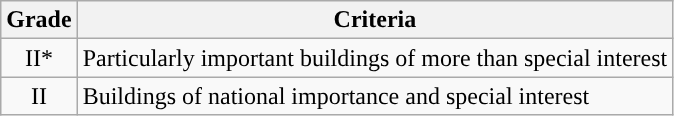<table class="wikitable">
<tr>
<th>Grade</th>
<th>Criteria</th>
</tr>
<tr>
<td align="center" >II*</td>
<td>Particularly important buildings of more than special interest</td>
</tr>
<tr>
<td align="center" >II</td>
<td>Buildings of national importance and special interest</td>
</tr>
</table>
